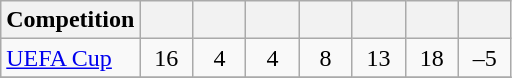<table class="wikitable" style="text-align:center">
<tr>
<th>Competition</th>
<th style="width:28px"></th>
<th style="width:28px"></th>
<th style="width:28px"></th>
<th style="width:28px"></th>
<th style="width:28px"></th>
<th style="width:28px"></th>
<th style="width:28px"></th>
</tr>
<tr>
<td align=left><a href='#'>UEFA Cup</a></td>
<td>16</td>
<td>4</td>
<td>4</td>
<td>8</td>
<td>13</td>
<td>18</td>
<td>–5</td>
</tr>
<tr>
</tr>
</table>
